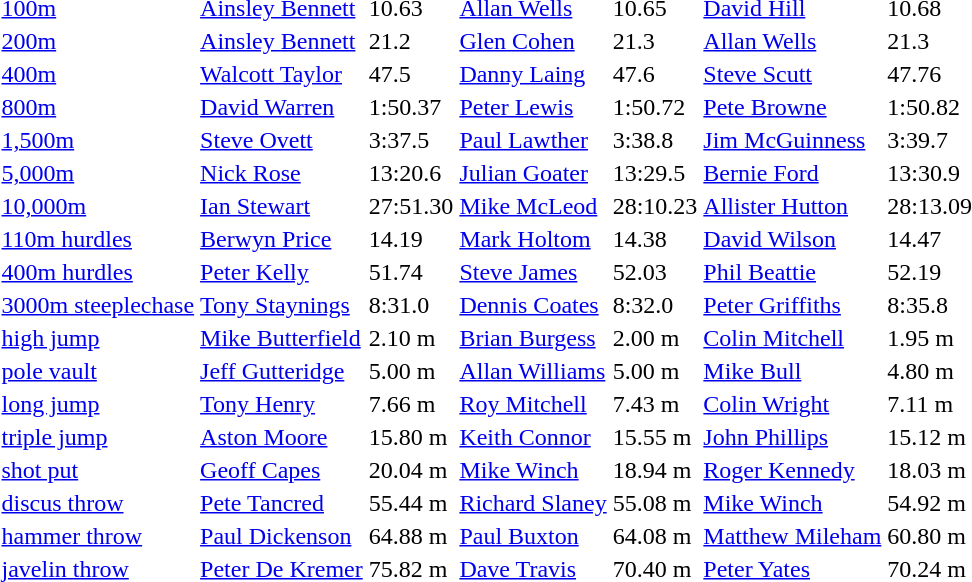<table>
<tr>
<td><a href='#'>100m</a></td>
<td><a href='#'>Ainsley Bennett</a></td>
<td>10.63</td>
<td> <a href='#'>Allan Wells</a></td>
<td>10.65</td>
<td><a href='#'>David Hill</a></td>
<td>10.68</td>
</tr>
<tr>
<td><a href='#'>200m</a></td>
<td><a href='#'>Ainsley Bennett</a></td>
<td>21.2</td>
<td><a href='#'>Glen Cohen</a></td>
<td>21.3</td>
<td> <a href='#'>Allan Wells</a></td>
<td>21.3</td>
</tr>
<tr>
<td><a href='#'>400m</a></td>
<td><a href='#'>Walcott Taylor</a></td>
<td>47.5</td>
<td><a href='#'>Danny Laing</a></td>
<td>47.6</td>
<td><a href='#'>Steve Scutt</a></td>
<td>47.76</td>
</tr>
<tr>
<td><a href='#'>800m</a></td>
<td><a href='#'>David Warren</a></td>
<td>1:50.37</td>
<td><a href='#'>Peter Lewis</a></td>
<td>1:50.72</td>
<td><a href='#'>Pete Browne</a></td>
<td>1:50.82</td>
</tr>
<tr>
<td><a href='#'>1,500m</a></td>
<td><a href='#'>Steve Ovett</a></td>
<td>3:37.5</td>
<td><a href='#'>Paul Lawther</a></td>
<td>3:38.8</td>
<td><a href='#'>Jim McGuinness</a></td>
<td>3:39.7</td>
</tr>
<tr>
<td><a href='#'>5,000m</a></td>
<td><a href='#'>Nick Rose</a></td>
<td>13:20.6</td>
<td><a href='#'>Julian Goater</a></td>
<td>13:29.5</td>
<td><a href='#'>Bernie Ford</a></td>
<td>13:30.9</td>
</tr>
<tr>
<td><a href='#'>10,000m</a></td>
<td> <a href='#'>Ian Stewart</a></td>
<td>27:51.30</td>
<td><a href='#'>Mike McLeod</a></td>
<td>28:10.23</td>
<td> <a href='#'>Allister Hutton</a></td>
<td>28:13.09</td>
</tr>
<tr>
<td><a href='#'>110m hurdles</a></td>
<td><a href='#'>Berwyn Price</a></td>
<td>14.19</td>
<td><a href='#'>Mark Holtom</a></td>
<td>14.38</td>
<td> <a href='#'>David Wilson</a></td>
<td>14.47</td>
</tr>
<tr>
<td><a href='#'>400m hurdles</a></td>
<td><a href='#'>Peter Kelly</a></td>
<td>51.74</td>
<td><a href='#'>Steve James</a></td>
<td>52.03</td>
<td> <a href='#'>Phil Beattie</a></td>
<td>52.19</td>
</tr>
<tr>
<td><a href='#'>3000m steeplechase</a></td>
<td><a href='#'>Tony Staynings</a></td>
<td>8:31.0</td>
<td><a href='#'>Dennis Coates</a></td>
<td>8:32.0</td>
<td><a href='#'>Peter Griffiths</a></td>
<td>8:35.8</td>
</tr>
<tr>
<td><a href='#'>high jump</a></td>
<td><a href='#'>Mike Butterfield</a></td>
<td>2.10 m</td>
<td> <a href='#'>Brian Burgess</a></td>
<td>2.00 m</td>
<td><a href='#'>Colin Mitchell</a></td>
<td>1.95 m</td>
</tr>
<tr>
<td><a href='#'>pole vault</a></td>
<td><a href='#'>Jeff Gutteridge</a></td>
<td>5.00 m</td>
<td><a href='#'>Allan Williams</a></td>
<td>5.00 m</td>
<td><a href='#'>Mike Bull</a></td>
<td>4.80 m</td>
</tr>
<tr>
<td><a href='#'>long jump</a></td>
<td><a href='#'>Tony Henry</a></td>
<td>7.66 m</td>
<td><a href='#'>Roy Mitchell</a></td>
<td>7.43 m</td>
<td><a href='#'>Colin Wright</a></td>
<td>7.11 m</td>
</tr>
<tr>
<td><a href='#'>triple jump</a></td>
<td><a href='#'>Aston Moore</a></td>
<td>15.80 m</td>
<td><a href='#'>Keith Connor</a></td>
<td>15.55 m</td>
<td><a href='#'>John Phillips</a></td>
<td>15.12 m</td>
</tr>
<tr>
<td><a href='#'>shot put</a></td>
<td><a href='#'>Geoff Capes</a></td>
<td>20.04 m</td>
<td><a href='#'>Mike Winch</a></td>
<td>18.94 m</td>
<td><a href='#'>Roger Kennedy</a></td>
<td>18.03 m</td>
</tr>
<tr>
<td><a href='#'>discus throw</a></td>
<td><a href='#'>Pete Tancred</a></td>
<td>55.44 m</td>
<td><a href='#'>Richard Slaney</a></td>
<td>55.08 m</td>
<td><a href='#'>Mike Winch</a></td>
<td>54.92 m</td>
</tr>
<tr>
<td><a href='#'>hammer throw</a></td>
<td><a href='#'>Paul Dickenson</a></td>
<td>64.88 m</td>
<td> <a href='#'>Paul Buxton</a></td>
<td>64.08 m</td>
<td><a href='#'>Matthew Mileham</a></td>
<td>60.80 m</td>
</tr>
<tr>
<td><a href='#'>javelin throw</a></td>
<td><a href='#'>Peter De Kremer</a></td>
<td>75.82 m</td>
<td><a href='#'>Dave Travis</a></td>
<td>70.40 m</td>
<td><a href='#'>Peter Yates</a></td>
<td>70.24 m</td>
</tr>
</table>
